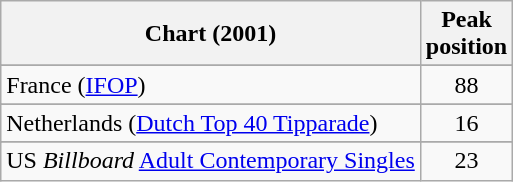<table class="wikitable sortable">
<tr>
<th>Chart (2001)</th>
<th>Peak<br>position</th>
</tr>
<tr>
</tr>
<tr>
</tr>
<tr>
</tr>
<tr>
</tr>
<tr>
<td>France (<a href='#'>IFOP</a>)</td>
<td align="center">88</td>
</tr>
<tr>
</tr>
<tr>
<td>Netherlands (<a href='#'>Dutch Top 40 Tipparade</a>)</td>
<td align="center">16</td>
</tr>
<tr>
</tr>
<tr>
</tr>
<tr>
</tr>
<tr>
</tr>
<tr>
</tr>
<tr>
<td>US <em>Billboard</em> <a href='#'>Adult Contemporary Singles</a></td>
<td align="center">23</td>
</tr>
</table>
